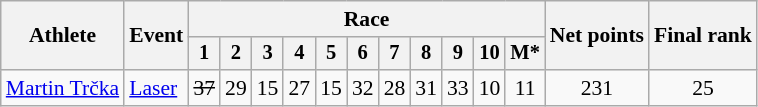<table class="wikitable" style="font-size:90%">
<tr>
<th rowspan=2>Athlete</th>
<th rowspan=2>Event</th>
<th colspan=11>Race</th>
<th rowspan=2>Net points</th>
<th rowspan=2>Final rank</th>
</tr>
<tr style="font-size:95%">
<th>1</th>
<th>2</th>
<th>3</th>
<th>4</th>
<th>5</th>
<th>6</th>
<th>7</th>
<th>8</th>
<th>9</th>
<th>10</th>
<th>M*</th>
</tr>
<tr align=center>
<td align=left><a href='#'>Martin Trčka</a></td>
<td align=left><a href='#'>Laser</a></td>
<td><s>37</s></td>
<td>29</td>
<td>15</td>
<td>27</td>
<td>15</td>
<td>32</td>
<td>28</td>
<td>31</td>
<td>33</td>
<td>10</td>
<td>11</td>
<td>231</td>
<td>25</td>
</tr>
</table>
